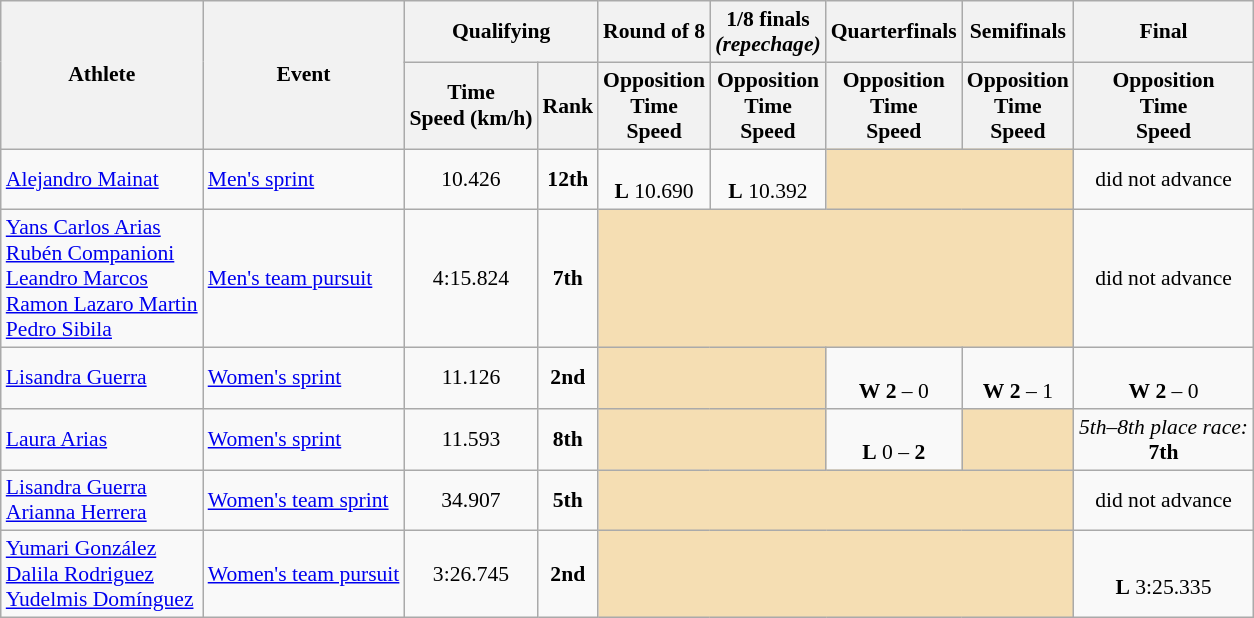<table class="wikitable" style="font-size:90%">
<tr>
<th rowspan=2>Athlete</th>
<th rowspan=2>Event</th>
<th colspan=2>Qualifying</th>
<th>Round of 8</th>
<th>1/8 finals<br><em>(repechage)</em></th>
<th>Quarterfinals</th>
<th>Semifinals</th>
<th>Final</th>
</tr>
<tr>
<th>Time<br>Speed (km/h)</th>
<th>Rank</th>
<th>Opposition<br>Time<br>Speed</th>
<th>Opposition<br>Time<br>Speed</th>
<th>Opposition<br>Time<br>Speed</th>
<th>Opposition<br>Time<br>Speed</th>
<th>Opposition<br>Time<br>Speed</th>
</tr>
<tr>
<td><a href='#'>Alejandro Mainat</a></td>
<td><a href='#'>Men's sprint</a></td>
<td align=center>10.426</td>
<td align=center><strong>12th</strong></td>
<td align=center><br><strong>L</strong> 10.690</td>
<td align=center><br><strong>L</strong> 10.392</td>
<td colspan=2 bgcolor=wheat></td>
<td align="center" colspan="6">did not advance</td>
</tr>
<tr>
<td><a href='#'>Yans Carlos Arias</a><br><a href='#'>Rubén Companioni</a><br><a href='#'>Leandro Marcos</a><br><a href='#'>Ramon Lazaro Martin</a><br><a href='#'>Pedro Sibila</a></td>
<td><a href='#'>Men's team pursuit</a></td>
<td align=center>4:15.824</td>
<td align=center><strong>7th</strong></td>
<td colspan=4 bgcolor=wheat></td>
<td align="center" colspan="7">did not advance</td>
</tr>
<tr>
<td><a href='#'>Lisandra Guerra</a></td>
<td><a href='#'>Women's sprint</a></td>
<td align=center>11.126</td>
<td align=center><strong>2nd</strong></td>
<td colspan=2 bgcolor=wheat></td>
<td align=center><br><strong>W</strong> <strong>2</strong> – 0</td>
<td align=center><br><strong>W</strong> <strong>2</strong> – 1</td>
<td align=center><br><strong>W</strong> <strong>2</strong> – 0<br></td>
</tr>
<tr>
<td><a href='#'>Laura Arias</a></td>
<td><a href='#'>Women's sprint</a></td>
<td align=center>11.593</td>
<td align=center><strong>8th</strong></td>
<td colspan=2 bgcolor=wheat></td>
<td align=center><br><strong>L</strong> 0 – <strong>2</strong></td>
<td bgcolor=wheat></td>
<td align=center><em>5th–8th place race:</em><br><strong>7th</strong></td>
</tr>
<tr>
<td><a href='#'>Lisandra Guerra</a><br><a href='#'>Arianna Herrera</a></td>
<td><a href='#'>Women's team sprint</a></td>
<td align=center>34.907</td>
<td align=center><strong>5th</strong></td>
<td colspan=4 bgcolor=wheat></td>
<td align="center" colspan="7">did not advance</td>
</tr>
<tr>
<td><a href='#'>Yumari González</a><br><a href='#'>Dalila Rodriguez</a><br><a href='#'>Yudelmis Domínguez</a></td>
<td><a href='#'>Women's team pursuit</a></td>
<td align=center>3:26.745</td>
<td align=center><strong>2nd</strong></td>
<td colspan=4 bgcolor=wheat></td>
<td align=center><br><strong>L</strong> 3:25.335<br></td>
</tr>
</table>
